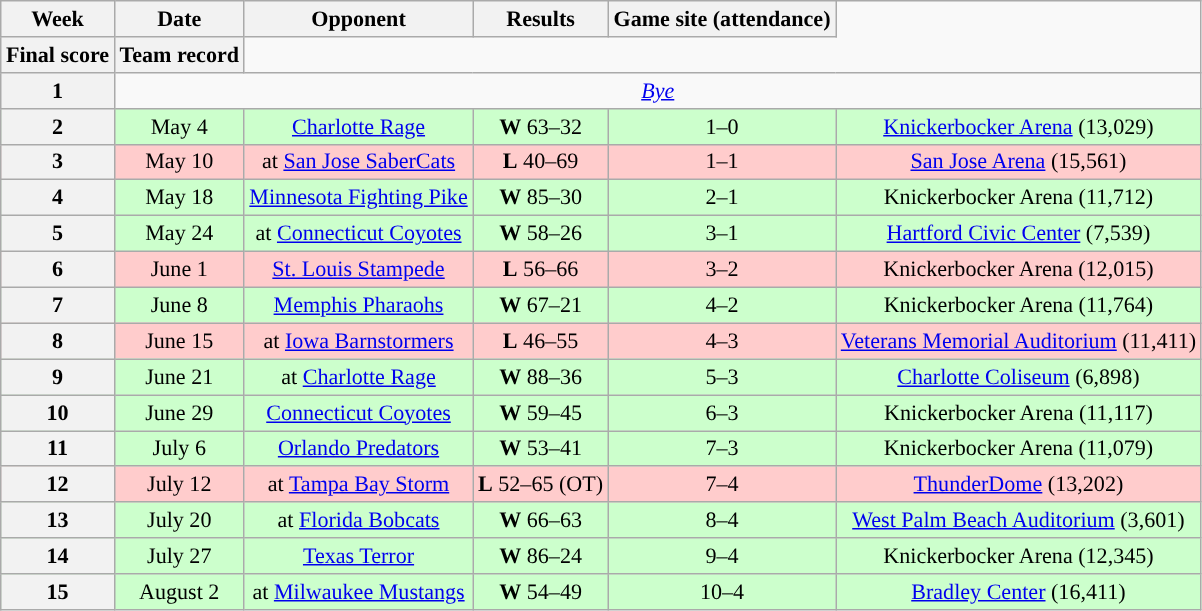<table class="wikitable" style="font-size: 92%;" "align=center">
<tr>
<th>Week</th>
<th>Date</th>
<th>Opponent</th>
<th>Results</th>
<th>Game site (attendance)</th>
</tr>
<tr>
<th>Final score</th>
<th>Team record</th>
</tr>
<tr style=>
<th>1</th>
<td colspan="8" style="text-align:center;"><em><a href='#'>Bye</a></em></td>
</tr>
<tr style="background:#cfc">
<th>2</th>
<td style="text-align:center;">May 4</td>
<td style="text-align:center;"><a href='#'>Charlotte Rage</a></td>
<td style="text-align:center;"><strong>W</strong> 63–32</td>
<td style="text-align:center;">1–0</td>
<td style="text-align:center;"><a href='#'>Knickerbocker Arena</a> (13,029)</td>
</tr>
<tr style="background:#fcc">
<th>3</th>
<td style="text-align:center;">May 10</td>
<td style="text-align:center;">at <a href='#'>San Jose SaberCats</a></td>
<td style="text-align:center;"><strong>L</strong> 40–69</td>
<td style="text-align:center;">1–1</td>
<td style="text-align:center;"><a href='#'>San Jose Arena</a> (15,561)</td>
</tr>
<tr style="background:#cfc">
<th>4</th>
<td style="text-align:center;">May 18</td>
<td style="text-align:center;"><a href='#'>Minnesota Fighting Pike</a></td>
<td style="text-align:center;"><strong>W</strong> 85–30</td>
<td style="text-align:center;">2–1</td>
<td style="text-align:center;">Knickerbocker Arena (11,712)</td>
</tr>
<tr style="background:#cfc">
<th>5</th>
<td style="text-align:center;">May 24</td>
<td style="text-align:center;">at <a href='#'>Connecticut Coyotes</a></td>
<td style="text-align:center;"><strong>W</strong> 58–26</td>
<td style="text-align:center;">3–1</td>
<td style="text-align:center;"><a href='#'>Hartford Civic Center</a> (7,539)</td>
</tr>
<tr style="background:#fcc">
<th>6</th>
<td style="text-align:center;">June 1</td>
<td style="text-align:center;"><a href='#'>St. Louis Stampede</a></td>
<td style="text-align:center;"><strong>L</strong> 56–66</td>
<td style="text-align:center;">3–2</td>
<td style="text-align:center;">Knickerbocker Arena (12,015)</td>
</tr>
<tr style="background:#cfc">
<th>7</th>
<td style="text-align:center;">June 8</td>
<td style="text-align:center;"><a href='#'>Memphis Pharaohs</a></td>
<td style="text-align:center;"><strong>W</strong> 67–21</td>
<td style="text-align:center;">4–2</td>
<td style="text-align:center;">Knickerbocker Arena (11,764)</td>
</tr>
<tr style="background:#fcc">
<th>8</th>
<td style="text-align:center;">June 15</td>
<td style="text-align:center;">at <a href='#'>Iowa Barnstormers</a></td>
<td style="text-align:center;"><strong>L</strong> 46–55</td>
<td style="text-align:center;">4–3</td>
<td style="text-align:center;"><a href='#'>Veterans Memorial Auditorium</a> (11,411)</td>
</tr>
<tr style="background:#cfc">
<th>9</th>
<td style="text-align:center;">June 21</td>
<td style="text-align:center;">at <a href='#'>Charlotte Rage</a></td>
<td style="text-align:center;"><strong>W</strong> 88–36</td>
<td style="text-align:center;">5–3</td>
<td style="text-align:center;"><a href='#'>Charlotte Coliseum</a> (6,898)</td>
</tr>
<tr style="background:#cfc">
<th>10</th>
<td style="text-align:center;">June 29</td>
<td style="text-align:center;"><a href='#'>Connecticut Coyotes</a></td>
<td style="text-align:center;"><strong>W</strong> 59–45</td>
<td style="text-align:center;">6–3</td>
<td style="text-align:center;">Knickerbocker Arena (11,117)</td>
</tr>
<tr style="background:#cfc">
<th>11</th>
<td style="text-align:center;">July 6</td>
<td style="text-align:center;"><a href='#'>Orlando Predators</a></td>
<td style="text-align:center;"><strong>W</strong> 53–41</td>
<td style="text-align:center;">7–3</td>
<td style="text-align:center;">Knickerbocker Arena (11,079)</td>
</tr>
<tr style="background:#fcc">
<th>12</th>
<td style="text-align:center;">July 12</td>
<td style="text-align:center;">at <a href='#'>Tampa Bay Storm</a></td>
<td style="text-align:center;"><strong>L</strong> 52–65 (OT)</td>
<td style="text-align:center;">7–4</td>
<td style="text-align:center;"><a href='#'>ThunderDome</a> (13,202)</td>
</tr>
<tr style="background:#cfc">
<th>13</th>
<td style="text-align:center;">July 20</td>
<td style="text-align:center;">at <a href='#'>Florida Bobcats</a></td>
<td style="text-align:center;"><strong>W</strong> 66–63</td>
<td style="text-align:center;">8–4</td>
<td style="text-align:center;"><a href='#'>West Palm Beach Auditorium</a> (3,601)</td>
</tr>
<tr style="background:#cfc">
<th>14</th>
<td style="text-align:center;">July 27</td>
<td style="text-align:center;"><a href='#'>Texas Terror</a></td>
<td style="text-align:center;"><strong>W</strong> 86–24</td>
<td style="text-align:center;">9–4</td>
<td style="text-align:center;">Knickerbocker Arena (12,345)</td>
</tr>
<tr style="background:#cfc">
<th>15</th>
<td style="text-align:center;">August 2</td>
<td style="text-align:center;">at <a href='#'>Milwaukee Mustangs</a></td>
<td style="text-align:center;"><strong>W</strong> 54–49</td>
<td style="text-align:center;">10–4</td>
<td style="text-align:center;"><a href='#'>Bradley Center</a> (16,411)</td>
</tr>
</table>
